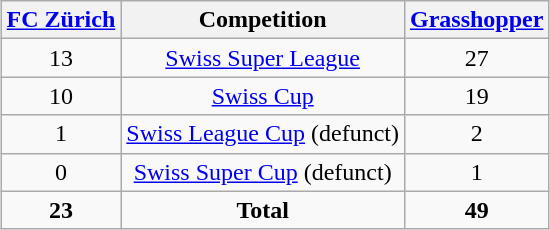<table class="wikitable sortable"  style="width:auto; margin:auto;">
<tr>
<th><a href='#'>FC Zürich</a></th>
<th>Competition</th>
<th><a href='#'>Grasshopper</a></th>
</tr>
<tr style="text-align:center;">
<td>13</td>
<td><a href='#'>Swiss Super League</a></td>
<td>27</td>
</tr>
<tr style="text-align:center;">
<td>10</td>
<td><a href='#'>Swiss Cup</a></td>
<td>19</td>
</tr>
<tr style="text-align:center;">
<td>1</td>
<td><a href='#'>Swiss League Cup</a> (defunct)</td>
<td>2</td>
</tr>
<tr style="text-align:center;">
<td>0</td>
<td><a href='#'>Swiss Super Cup</a> (defunct)</td>
<td>1</td>
</tr>
<tr align="center">
<td><strong>23</strong></td>
<td><strong>Total</strong></td>
<td><strong>49</strong></td>
</tr>
</table>
